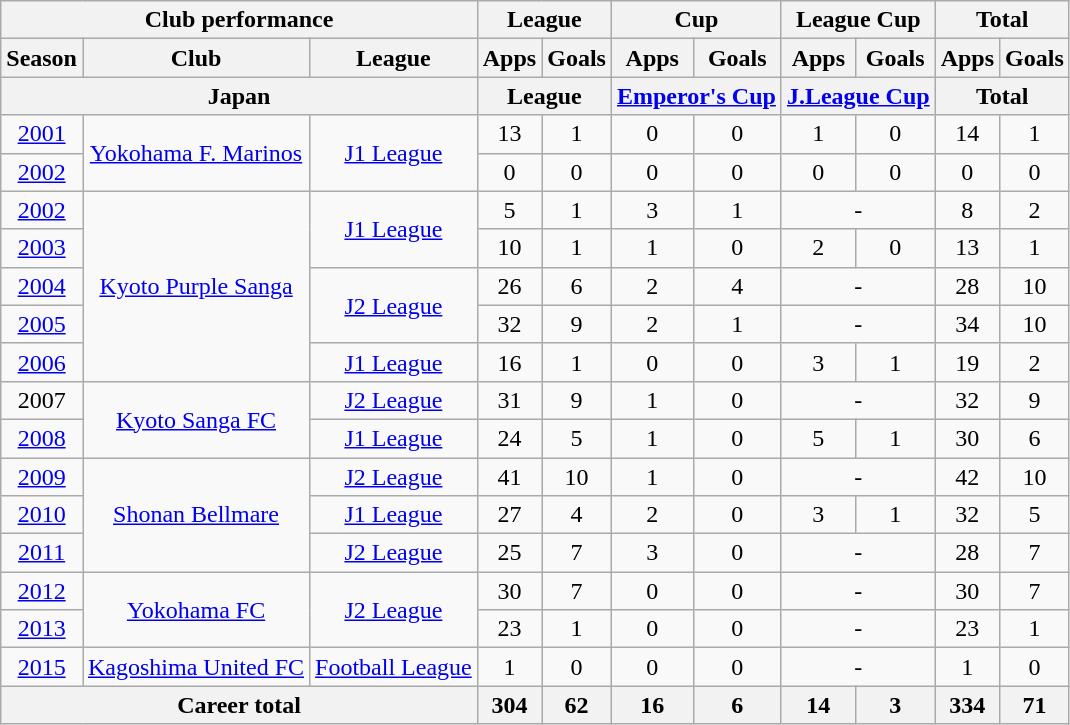<table class="wikitable" style="text-align:center">
<tr>
<th colspan=3>Club performance</th>
<th colspan=2>League</th>
<th colspan=2>Cup</th>
<th colspan=2>League Cup</th>
<th colspan=2>Total</th>
</tr>
<tr>
<th>Season</th>
<th>Club</th>
<th>League</th>
<th>Apps</th>
<th>Goals</th>
<th>Apps</th>
<th>Goals</th>
<th>Apps</th>
<th>Goals</th>
<th>Apps</th>
<th>Goals</th>
</tr>
<tr>
<th colspan=3>Japan</th>
<th colspan=2>League</th>
<th colspan=2><a href='#'>Emperor's Cup</a></th>
<th colspan=2><a href='#'>J.League Cup</a></th>
<th colspan=2>Total</th>
</tr>
<tr>
<td><a href='#'>2001</a></td>
<td rowspan="2"><a href='#'>Yokohama F. Marinos</a></td>
<td rowspan="2"><a href='#'>J1 League</a></td>
<td>13</td>
<td>1</td>
<td>0</td>
<td>0</td>
<td>1</td>
<td>0</td>
<td>14</td>
<td>1</td>
</tr>
<tr>
<td><a href='#'>2002</a></td>
<td>0</td>
<td>0</td>
<td>0</td>
<td>0</td>
<td>0</td>
<td>0</td>
<td>0</td>
<td>0</td>
</tr>
<tr>
<td><a href='#'>2002</a></td>
<td rowspan="5"><a href='#'>Kyoto Purple Sanga</a></td>
<td rowspan="2"><a href='#'>J1 League</a></td>
<td>5</td>
<td>1</td>
<td>3</td>
<td>1</td>
<td colspan="2">-</td>
<td>8</td>
<td>2</td>
</tr>
<tr>
<td><a href='#'>2003</a></td>
<td>10</td>
<td>1</td>
<td>1</td>
<td>0</td>
<td>2</td>
<td>0</td>
<td>13</td>
<td>1</td>
</tr>
<tr>
<td><a href='#'>2004</a></td>
<td rowspan="2"><a href='#'>J2 League</a></td>
<td>26</td>
<td>6</td>
<td>2</td>
<td>4</td>
<td colspan="2">-</td>
<td>28</td>
<td>10</td>
</tr>
<tr>
<td><a href='#'>2005</a></td>
<td>32</td>
<td>9</td>
<td>2</td>
<td>1</td>
<td colspan="2">-</td>
<td>34</td>
<td>10</td>
</tr>
<tr>
<td><a href='#'>2006</a></td>
<td><a href='#'>J1 League</a></td>
<td>16</td>
<td>1</td>
<td>0</td>
<td>0</td>
<td>3</td>
<td>1</td>
<td>19</td>
<td>2</td>
</tr>
<tr>
<td>2007</td>
<td rowspan="2"><a href='#'>Kyoto Sanga FC</a></td>
<td><a href='#'>J2 League</a></td>
<td>31</td>
<td>9</td>
<td>1</td>
<td>0</td>
<td colspan="2">-</td>
<td>32</td>
<td>9</td>
</tr>
<tr>
<td><a href='#'>2008</a></td>
<td><a href='#'>J1 League</a></td>
<td>24</td>
<td>5</td>
<td>1</td>
<td>0</td>
<td>5</td>
<td>1</td>
<td>30</td>
<td>6</td>
</tr>
<tr>
<td><a href='#'>2009</a></td>
<td rowspan="3"><a href='#'>Shonan Bellmare</a></td>
<td><a href='#'>J2 League</a></td>
<td>41</td>
<td>10</td>
<td>1</td>
<td>0</td>
<td colspan="2">-</td>
<td>42</td>
<td>10</td>
</tr>
<tr>
<td><a href='#'>2010</a></td>
<td><a href='#'>J1 League</a></td>
<td>27</td>
<td>4</td>
<td>2</td>
<td>0</td>
<td>3</td>
<td>1</td>
<td>32</td>
<td>5</td>
</tr>
<tr>
<td><a href='#'>2011</a></td>
<td><a href='#'>J2 League</a></td>
<td>25</td>
<td>7</td>
<td>3</td>
<td>0</td>
<td colspan="2">-</td>
<td>28</td>
<td>7</td>
</tr>
<tr>
<td><a href='#'>2012</a></td>
<td rowspan="2"><a href='#'>Yokohama FC</a></td>
<td rowspan="2"><a href='#'>J2 League</a></td>
<td>30</td>
<td>7</td>
<td>0</td>
<td>0</td>
<td colspan="2">-</td>
<td>30</td>
<td>7</td>
</tr>
<tr>
<td><a href='#'>2013</a></td>
<td>23</td>
<td>1</td>
<td>0</td>
<td>0</td>
<td colspan="2">-</td>
<td>23</td>
<td>1</td>
</tr>
<tr>
<td><a href='#'>2015</a></td>
<td><a href='#'>Kagoshima United FC</a></td>
<td><a href='#'>Football League</a></td>
<td>1</td>
<td>0</td>
<td>0</td>
<td>0</td>
<td colspan="2">-</td>
<td>1</td>
<td>0</td>
</tr>
<tr>
<th colspan=3>Career total</th>
<th>304</th>
<th>62</th>
<th>16</th>
<th>6</th>
<th>14</th>
<th>3</th>
<th>334</th>
<th>71</th>
</tr>
</table>
